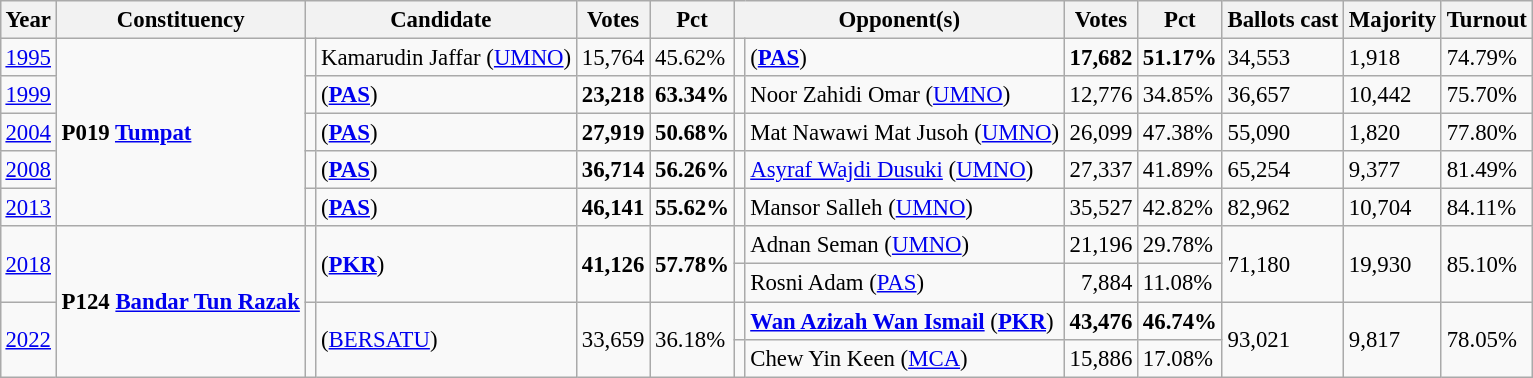<table class="wikitable" style="margin:0.5em ; font-size:95%">
<tr>
<th>Year</th>
<th>Constituency</th>
<th colspan=2>Candidate</th>
<th>Votes</th>
<th>Pct</th>
<th colspan=2>Opponent(s)</th>
<th>Votes</th>
<th>Pct</th>
<th>Ballots cast</th>
<th>Majority</th>
<th>Turnout</th>
</tr>
<tr>
<td><a href='#'>1995</a></td>
<td rowspan=5><strong>P019 <a href='#'>Tumpat</a></strong></td>
<td></td>
<td>Kamarudin Jaffar (<a href='#'>UMNO</a>)</td>
<td align="right">15,764</td>
<td>45.62%</td>
<td></td>
<td> (<a href='#'><strong>PAS</strong></a>)</td>
<td align="right"><strong>17,682</strong></td>
<td><strong>51.17%</strong></td>
<td>34,553</td>
<td>1,918</td>
<td>74.79%</td>
</tr>
<tr>
<td><a href='#'>1999</a></td>
<td></td>
<td> (<a href='#'><strong>PAS</strong></a>)</td>
<td align="right"><strong>23,218</strong></td>
<td><strong>63.34%</strong></td>
<td></td>
<td>Noor Zahidi Omar (<a href='#'>UMNO</a>)</td>
<td align="right">12,776</td>
<td>34.85%</td>
<td>36,657</td>
<td>10,442</td>
<td>75.70%</td>
</tr>
<tr>
<td><a href='#'>2004</a></td>
<td></td>
<td> (<a href='#'><strong>PAS</strong></a>)</td>
<td align="right"><strong>27,919</strong></td>
<td><strong>50.68%</strong></td>
<td></td>
<td>Mat Nawawi Mat Jusoh (<a href='#'>UMNO</a>)</td>
<td align="right">26,099</td>
<td>47.38%</td>
<td>55,090</td>
<td>1,820</td>
<td>77.80%</td>
</tr>
<tr>
<td><a href='#'>2008</a></td>
<td></td>
<td> (<a href='#'><strong>PAS</strong></a>)</td>
<td align="right"><strong>36,714</strong></td>
<td><strong>56.26%</strong></td>
<td></td>
<td><a href='#'>Asyraf Wajdi Dusuki</a> (<a href='#'>UMNO</a>)</td>
<td align="right">27,337</td>
<td>41.89%</td>
<td>65,254</td>
<td>9,377</td>
<td>81.49%</td>
</tr>
<tr>
<td><a href='#'>2013</a></td>
<td></td>
<td> (<a href='#'><strong>PAS</strong></a>)</td>
<td align="right"><strong>46,141</strong></td>
<td><strong>55.62%</strong></td>
<td></td>
<td>Mansor Salleh (<a href='#'>UMNO</a>)</td>
<td align="right">35,527</td>
<td>42.82%</td>
<td>82,962</td>
<td>10,704</td>
<td>84.11%</td>
</tr>
<tr>
<td rowspan="2"><a href='#'>2018</a></td>
<td rowspan="4"><strong>P124 <a href='#'>Bandar Tun Razak</a></strong></td>
<td rowspan="2" ></td>
<td rowspan="2"> (<a href='#'><strong>PKR</strong></a>)</td>
<td rowspan="2"><strong>41,126</strong></td>
<td rowspan="2"><strong>57.78%</strong></td>
<td></td>
<td>Adnan Seman (<a href='#'>UMNO</a>)</td>
<td align="right">21,196</td>
<td>29.78%</td>
<td rowspan="2">71,180</td>
<td rowspan="2">19,930</td>
<td rowspan="2">85.10%</td>
</tr>
<tr>
<td></td>
<td>Rosni Adam (<a href='#'>PAS</a>)</td>
<td align="right">7,884</td>
<td>11.08%</td>
</tr>
<tr>
<td rowspan="2"><a href='#'>2022</a></td>
<td rowspan="2" bgcolor=></td>
<td rowspan="2"> (<a href='#'>BERSATU</a>)</td>
<td rowspan="2">33,659</td>
<td rowspan="2">36.18%</td>
<td></td>
<td><strong><a href='#'>Wan Azizah Wan Ismail</a></strong> (<a href='#'><strong>PKR</strong></a>)</td>
<td align="right"><strong>43,476</strong></td>
<td><strong>46.74%</strong></td>
<td rowspan=2>93,021</td>
<td rowspan=2>9,817</td>
<td rowspan=2>78.05%</td>
</tr>
<tr>
<td></td>
<td>Chew Yin Keen (<a href='#'>MCA</a>)</td>
<td align="right">15,886</td>
<td>17.08%</td>
</tr>
</table>
